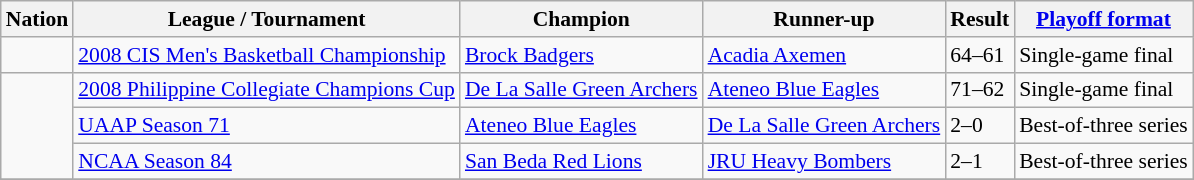<table class="wikitable" style="font-size:90%;">
<tr>
<th>Nation</th>
<th>League / Tournament</th>
<th>Champion</th>
<th>Runner-up</th>
<th>Result</th>
<th><a href='#'>Playoff format</a></th>
</tr>
<tr>
<td></td>
<td><a href='#'>2008 CIS Men's Basketball Championship</a></td>
<td><a href='#'>Brock Badgers</a></td>
<td><a href='#'>Acadia Axemen</a></td>
<td>64–61</td>
<td>Single-game final</td>
</tr>
<tr>
<td rowspan=3></td>
<td><a href='#'>2008 Philippine Collegiate Champions Cup</a></td>
<td><a href='#'>De La Salle Green Archers</a></td>
<td><a href='#'>Ateneo Blue Eagles</a></td>
<td>71–62</td>
<td>Single-game final</td>
</tr>
<tr>
<td><a href='#'>UAAP Season 71</a></td>
<td><a href='#'>Ateneo Blue Eagles</a></td>
<td><a href='#'>De La Salle Green Archers</a></td>
<td>2–0</td>
<td>Best-of-three series</td>
</tr>
<tr>
<td><a href='#'>NCAA Season 84</a></td>
<td><a href='#'>San Beda Red Lions</a></td>
<td><a href='#'>JRU Heavy Bombers</a></td>
<td>2–1</td>
<td>Best-of-three series</td>
</tr>
<tr>
</tr>
</table>
